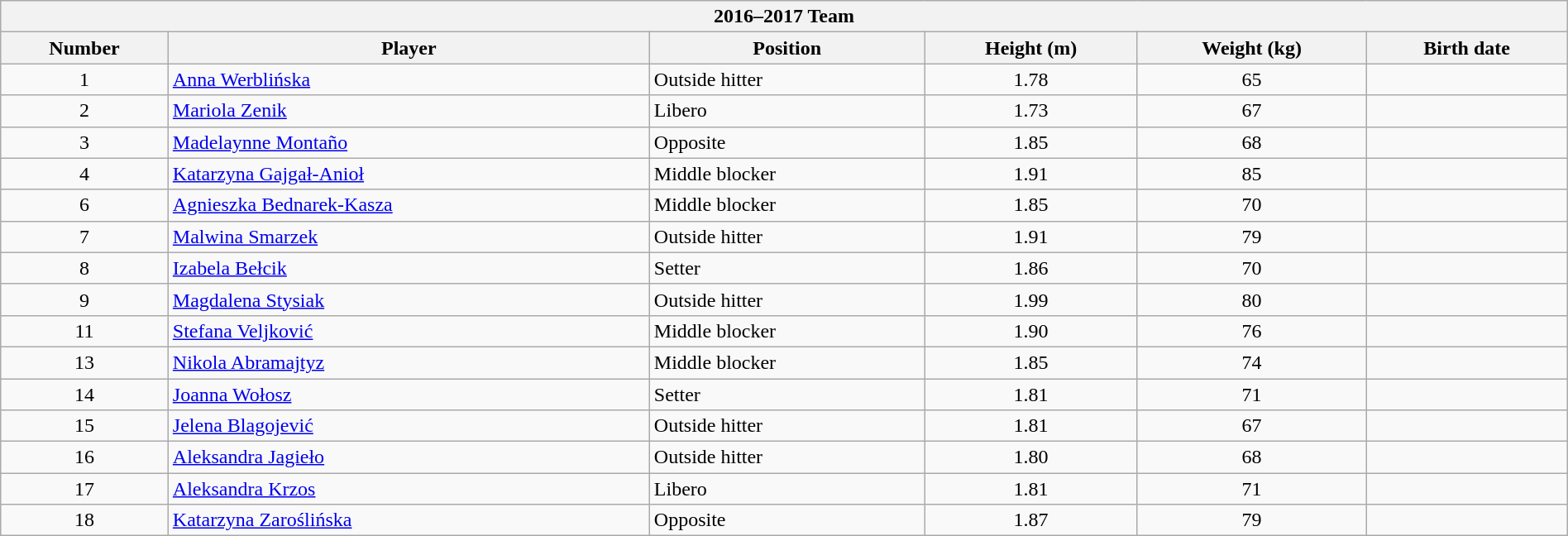<table class="wikitable collapsible collapsed" style="width:100%;">
<tr>
<th colspan=6><strong>2016–2017 Team</strong></th>
</tr>
<tr>
<th>Number</th>
<th>Player</th>
<th>Position</th>
<th>Height (m)</th>
<th>Weight (kg)</th>
<th>Birth date</th>
</tr>
<tr>
<td align=center>1</td>
<td> <a href='#'>Anna Werblińska</a></td>
<td>Outside hitter</td>
<td align=center>1.78</td>
<td align=center>65</td>
<td></td>
</tr>
<tr>
<td align=center>2</td>
<td> <a href='#'>Mariola Zenik</a></td>
<td>Libero</td>
<td align=center>1.73</td>
<td align=center>67</td>
<td></td>
</tr>
<tr>
<td align=center>3</td>
<td> <a href='#'>Madelaynne Montaño</a></td>
<td>Opposite</td>
<td align=center>1.85</td>
<td align=center>68</td>
<td></td>
</tr>
<tr>
<td align=center>4</td>
<td> <a href='#'>Katarzyna Gajgał-Anioł</a></td>
<td>Middle blocker</td>
<td align=center>1.91</td>
<td align=center>85</td>
<td></td>
</tr>
<tr>
<td align=center>6</td>
<td> <a href='#'>Agnieszka Bednarek-Kasza</a></td>
<td>Middle blocker</td>
<td align=center>1.85</td>
<td align=center>70</td>
<td></td>
</tr>
<tr>
<td align=center>7</td>
<td> <a href='#'>Malwina Smarzek</a></td>
<td>Outside hitter</td>
<td align=center>1.91</td>
<td align=center>79</td>
<td></td>
</tr>
<tr>
<td align=center>8</td>
<td> <a href='#'>Izabela Bełcik</a></td>
<td>Setter</td>
<td align=center>1.86</td>
<td align=center>70</td>
<td></td>
</tr>
<tr>
<td align=center>9</td>
<td> <a href='#'>Magdalena Stysiak</a></td>
<td>Outside hitter</td>
<td align=center>1.99</td>
<td align=center>80</td>
<td></td>
</tr>
<tr>
<td align=center>11</td>
<td> <a href='#'>Stefana Veljković</a></td>
<td>Middle blocker</td>
<td align=center>1.90</td>
<td align=center>76</td>
<td></td>
</tr>
<tr>
<td align=center>13</td>
<td> <a href='#'>Nikola Abramajtyz</a></td>
<td>Middle blocker</td>
<td align=center>1.85</td>
<td align=center>74</td>
<td></td>
</tr>
<tr>
<td align=center>14</td>
<td> <a href='#'>Joanna Wołosz</a></td>
<td>Setter</td>
<td align=center>1.81</td>
<td align=center>71</td>
<td></td>
</tr>
<tr>
<td align=center>15</td>
<td> <a href='#'>Jelena Blagojević</a></td>
<td>Outside hitter</td>
<td align=center>1.81</td>
<td align=center>67</td>
<td></td>
</tr>
<tr>
<td align=center>16</td>
<td> <a href='#'>Aleksandra Jagieło</a></td>
<td>Outside hitter</td>
<td align=center>1.80</td>
<td align=center>68</td>
<td></td>
</tr>
<tr>
<td align=center>17</td>
<td> <a href='#'>Aleksandra Krzos</a></td>
<td>Libero</td>
<td align=center>1.81</td>
<td align=center>71</td>
<td></td>
</tr>
<tr>
<td align=center>18</td>
<td> <a href='#'>Katarzyna Zaroślińska</a></td>
<td>Opposite</td>
<td align=center>1.87</td>
<td align=center>79</td>
<td></td>
</tr>
</table>
